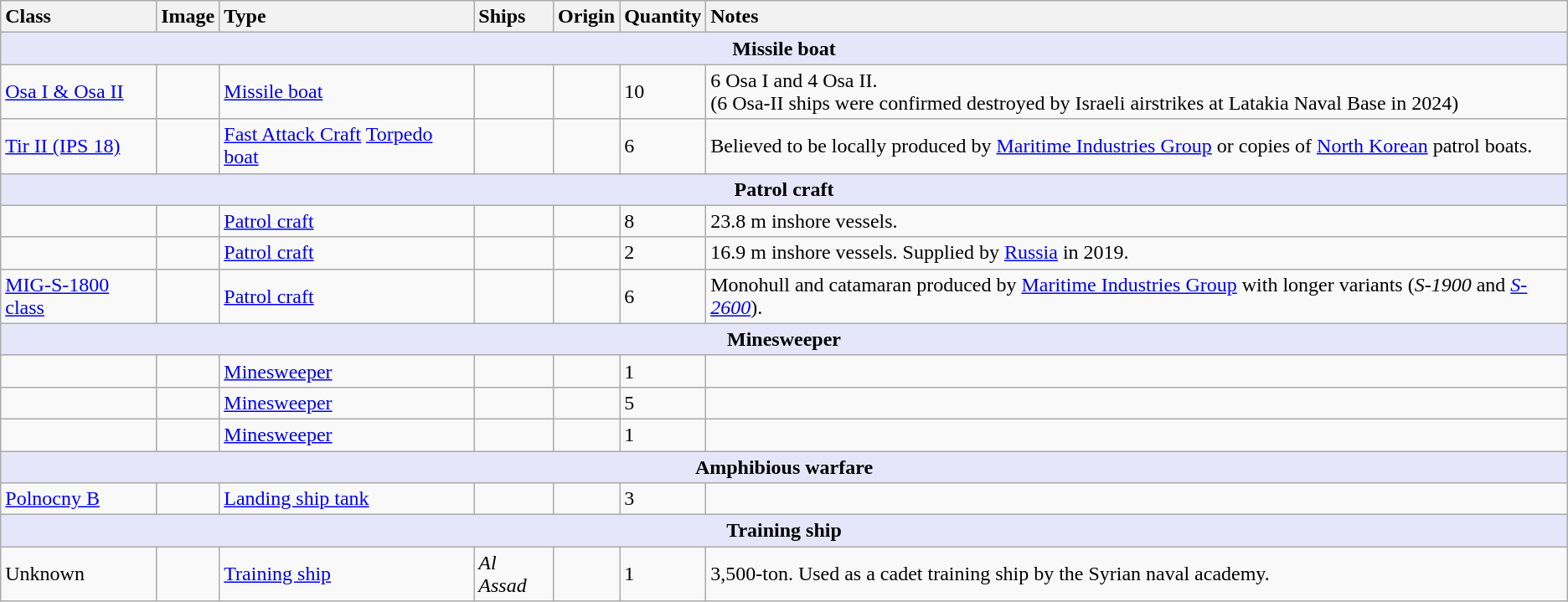<table class="wikitable">
<tr>
<th style="text-align: left;">Class</th>
<th style="text-align: left;">Image</th>
<th style="text-align: left;">Type</th>
<th style="text-align: left;">Ships</th>
<th style="text-align: left;">Origin</th>
<th style="text-align: left;">Quantity</th>
<th style="text-align: left;">Notes</th>
</tr>
<tr>
<th colspan="7" style="background: lavender;">Missile boat</th>
</tr>
<tr>
<td><a href='#'>Osa I & Osa II</a></td>
<td></td>
<td><a href='#'>Missile boat</a></td>
<td></td>
<td></td>
<td>10</td>
<td>6 Osa I and 4 Osa II.<br>(6 Osa-II ships were confirmed destroyed by Israeli airstrikes at Latakia Naval Base in 2024)</td>
</tr>
<tr>
<td><a href='#'>Tir II (IPS 18)</a></td>
<td></td>
<td><a href='#'>Fast Attack Craft</a> <a href='#'>Torpedo boat</a></td>
<td></td>
<td></td>
<td>6</td>
<td>Believed to be locally produced by <a href='#'>Maritime Industries Group</a> or copies of <a href='#'>North Korean</a> patrol boats.</td>
</tr>
<tr>
<th colspan="7" style="background: lavender;">Patrol craft</th>
</tr>
<tr>
<td></td>
<td></td>
<td><a href='#'>Patrol craft</a></td>
<td></td>
<td></td>
<td>8</td>
<td>23.8 m inshore vessels.</td>
</tr>
<tr>
<td></td>
<td></td>
<td><a href='#'>Patrol craft</a></td>
<td></td>
<td></td>
<td>2</td>
<td>16.9 m inshore vessels. Supplied by <a href='#'>Russia</a> in 2019.</td>
</tr>
<tr>
<td><a href='#'>MIG-S-1800 class</a></td>
<td></td>
<td><a href='#'>Patrol craft</a></td>
<td></td>
<td></td>
<td>6</td>
<td>Monohull and catamaran produced by <a href='#'>Maritime Industries Group</a> with longer variants (<em>S-1900</em> and <em><a href='#'>S-2600</a></em>).</td>
</tr>
<tr>
<th colspan="7" style="background: lavender;">Minesweeper</th>
</tr>
<tr>
<td></td>
<td></td>
<td><a href='#'>Minesweeper</a></td>
<td></td>
<td></td>
<td>1</td>
<td></td>
</tr>
<tr>
<td></td>
<td></td>
<td><a href='#'>Minesweeper</a></td>
<td></td>
<td></td>
<td>5</td>
<td></td>
</tr>
<tr>
<td></td>
<td></td>
<td><a href='#'>Minesweeper</a></td>
<td></td>
<td></td>
<td>1</td>
<td></td>
</tr>
<tr>
<th colspan="7" style="background: lavender;">Amphibious warfare</th>
</tr>
<tr>
<td><a href='#'>Polnocny B</a></td>
<td></td>
<td><a href='#'>Landing ship tank</a></td>
<td></td>
<td></td>
<td>3</td>
<td></td>
</tr>
<tr>
<th colspan="7" style="background: lavender;">Training ship</th>
</tr>
<tr>
<td>Unknown</td>
<td></td>
<td><a href='#'>Training ship</a></td>
<td><em>Al Assad</em></td>
<td></td>
<td>1</td>
<td>3,500-ton. Used as a cadet training ship by the Syrian naval academy.</td>
</tr>
</table>
